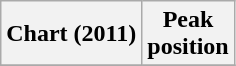<table class="wikitable sortable plainrowheaders" style="text-align:center">
<tr>
<th scope="col">Chart (2011)</th>
<th scope="col">Peak<br>position</th>
</tr>
<tr>
</tr>
</table>
